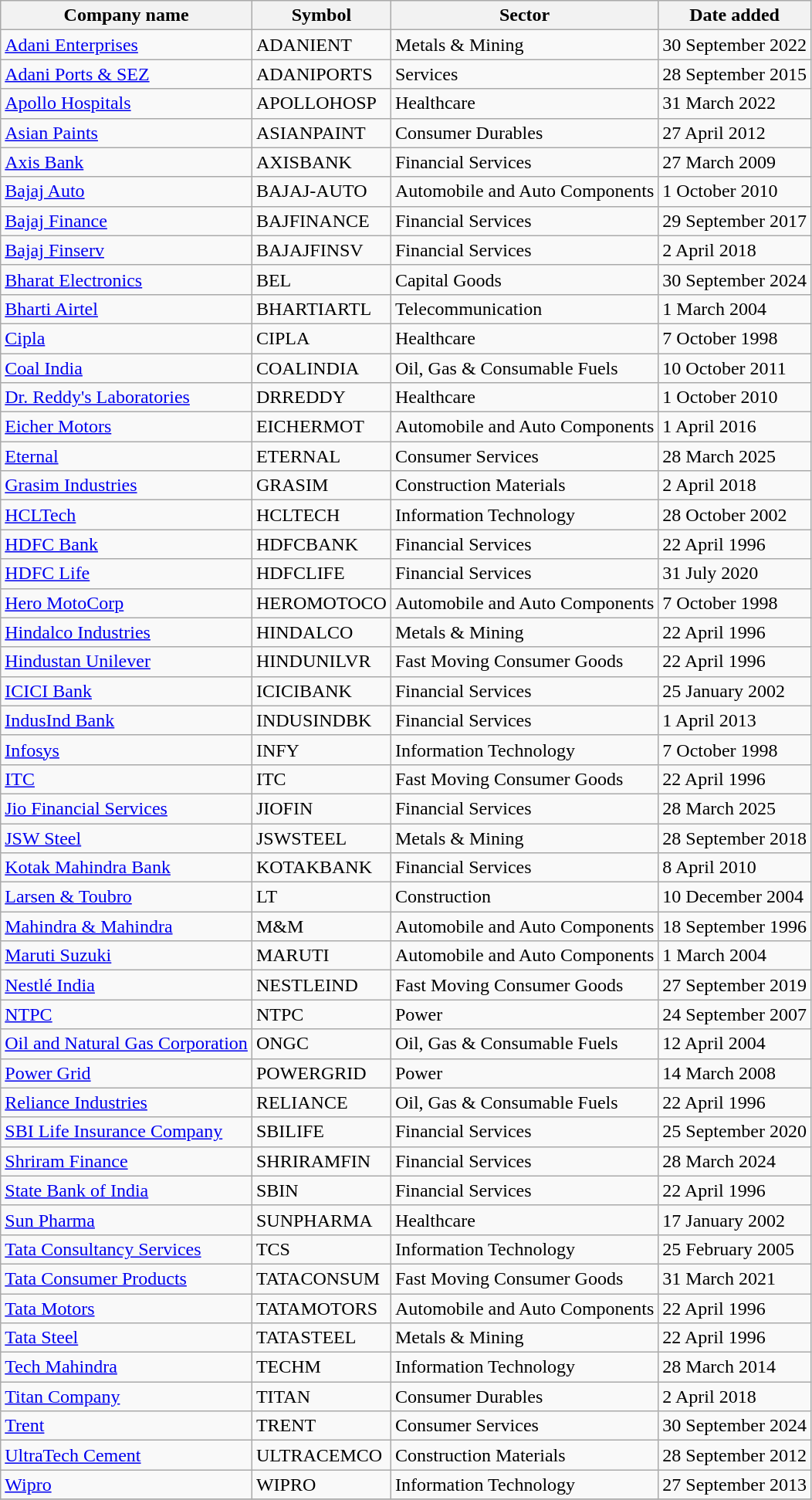<table class="wikitable sortable" id="constituents">
<tr>
<th>Company name</th>
<th>Symbol</th>
<th>Sector</th>
<th>Date added</th>
</tr>
<tr>
<td><a href='#'>Adani Enterprises</a></td>
<td>ADANIENT</td>
<td>Metals & Mining</td>
<td>30 September 2022</td>
</tr>
<tr>
<td><a href='#'>Adani Ports & SEZ</a></td>
<td>ADANIPORTS</td>
<td>Services</td>
<td>28 September 2015</td>
</tr>
<tr>
<td><a href='#'>Apollo Hospitals</a></td>
<td>APOLLOHOSP</td>
<td>Healthcare</td>
<td>31 March 2022</td>
</tr>
<tr>
<td><a href='#'>Asian Paints</a></td>
<td>ASIANPAINT</td>
<td>Consumer Durables</td>
<td>27 April 2012</td>
</tr>
<tr>
<td><a href='#'>Axis Bank</a></td>
<td>AXISBANK</td>
<td>Financial Services</td>
<td>27 March 2009</td>
</tr>
<tr>
<td><a href='#'>Bajaj Auto</a></td>
<td>BAJAJ-AUTO</td>
<td>Automobile and Auto Components</td>
<td>1 October 2010</td>
</tr>
<tr>
<td><a href='#'>Bajaj Finance</a></td>
<td>BAJFINANCE</td>
<td>Financial Services</td>
<td>29 September 2017</td>
</tr>
<tr>
<td><a href='#'>Bajaj Finserv</a></td>
<td>BAJAJFINSV</td>
<td>Financial Services</td>
<td>2 April 2018</td>
</tr>
<tr>
<td><a href='#'>Bharat Electronics</a></td>
<td>BEL</td>
<td>Capital Goods</td>
<td>30 September 2024</td>
</tr>
<tr>
<td><a href='#'>Bharti Airtel</a></td>
<td>BHARTIARTL</td>
<td>Telecommunication</td>
<td>1 March 2004</td>
</tr>
<tr>
<td><a href='#'>Cipla</a></td>
<td>CIPLA</td>
<td>Healthcare</td>
<td>7 October 1998</td>
</tr>
<tr>
<td><a href='#'>Coal India</a></td>
<td>COALINDIA</td>
<td>Oil, Gas & Consumable Fuels</td>
<td>10 October 2011</td>
</tr>
<tr>
<td><a href='#'>Dr. Reddy's Laboratories</a></td>
<td>DRREDDY</td>
<td>Healthcare</td>
<td>1 October 2010</td>
</tr>
<tr>
<td><a href='#'>Eicher Motors</a></td>
<td>EICHERMOT</td>
<td>Automobile and Auto Components</td>
<td>1 April 2016</td>
</tr>
<tr>
<td><a href='#'>Eternal</a></td>
<td>ETERNAL</td>
<td>Consumer Services</td>
<td>28 March 2025</td>
</tr>
<tr>
<td><a href='#'>Grasim Industries</a></td>
<td>GRASIM</td>
<td>Construction Materials</td>
<td>2 April 2018</td>
</tr>
<tr>
<td><a href='#'>HCLTech</a></td>
<td>HCLTECH</td>
<td>Information Technology</td>
<td>28 October 2002</td>
</tr>
<tr>
<td><a href='#'>HDFC Bank</a></td>
<td>HDFCBANK</td>
<td>Financial Services</td>
<td>22 April 1996</td>
</tr>
<tr>
<td><a href='#'>HDFC Life</a></td>
<td>HDFCLIFE</td>
<td>Financial Services</td>
<td>31 July 2020</td>
</tr>
<tr>
<td><a href='#'>Hero MotoCorp</a></td>
<td>HEROMOTOCO</td>
<td>Automobile and Auto Components</td>
<td>7 October 1998</td>
</tr>
<tr>
<td><a href='#'>Hindalco Industries</a></td>
<td>HINDALCO</td>
<td>Metals & Mining</td>
<td>22 April 1996</td>
</tr>
<tr>
<td><a href='#'>Hindustan Unilever</a></td>
<td>HINDUNILVR</td>
<td>Fast Moving Consumer Goods</td>
<td>22 April 1996</td>
</tr>
<tr>
<td><a href='#'>ICICI Bank</a></td>
<td>ICICIBANK</td>
<td>Financial Services</td>
<td>25 January 2002</td>
</tr>
<tr>
<td><a href='#'>IndusInd Bank</a></td>
<td>INDUSINDBK</td>
<td>Financial Services</td>
<td>1 April 2013</td>
</tr>
<tr>
<td><a href='#'>Infosys</a></td>
<td>INFY</td>
<td>Information Technology</td>
<td>7 October 1998</td>
</tr>
<tr>
<td><a href='#'>ITC</a></td>
<td>ITC</td>
<td>Fast Moving Consumer Goods</td>
<td>22 April 1996</td>
</tr>
<tr>
<td><a href='#'>Jio Financial Services</a></td>
<td>JIOFIN</td>
<td>Financial Services</td>
<td>28 March 2025</td>
</tr>
<tr>
<td><a href='#'>JSW Steel</a></td>
<td>JSWSTEEL</td>
<td>Metals & Mining</td>
<td>28 September 2018</td>
</tr>
<tr>
<td><a href='#'>Kotak Mahindra Bank</a></td>
<td>KOTAKBANK</td>
<td>Financial Services</td>
<td>8 April 2010</td>
</tr>
<tr>
<td><a href='#'>Larsen & Toubro</a></td>
<td>LT</td>
<td>Construction</td>
<td>10 December 2004</td>
</tr>
<tr>
<td><a href='#'>Mahindra & Mahindra</a></td>
<td>M&M</td>
<td>Automobile and Auto Components</td>
<td>18 September 1996</td>
</tr>
<tr>
<td><a href='#'>Maruti Suzuki</a></td>
<td>MARUTI</td>
<td>Automobile and Auto Components</td>
<td>1 March 2004</td>
</tr>
<tr>
<td><a href='#'>Nestlé India</a></td>
<td>NESTLEIND</td>
<td>Fast Moving Consumer Goods</td>
<td>27 September 2019</td>
</tr>
<tr>
<td><a href='#'>NTPC</a></td>
<td>NTPC</td>
<td>Power</td>
<td>24 September 2007</td>
</tr>
<tr>
<td><a href='#'>Oil and Natural Gas Corporation</a></td>
<td>ONGC</td>
<td>Oil, Gas & Consumable Fuels</td>
<td>12 April 2004</td>
</tr>
<tr>
<td><a href='#'>Power Grid</a></td>
<td>POWERGRID</td>
<td>Power</td>
<td>14 March 2008</td>
</tr>
<tr>
<td><a href='#'>Reliance Industries</a></td>
<td>RELIANCE</td>
<td>Oil, Gas & Consumable Fuels</td>
<td>22 April 1996</td>
</tr>
<tr>
<td><a href='#'>SBI Life Insurance Company</a></td>
<td>SBILIFE</td>
<td>Financial Services</td>
<td>25 September 2020</td>
</tr>
<tr>
<td><a href='#'>Shriram Finance</a></td>
<td>SHRIRAMFIN</td>
<td>Financial Services</td>
<td>28 March 2024</td>
</tr>
<tr>
<td><a href='#'>State Bank of India</a></td>
<td>SBIN</td>
<td>Financial Services</td>
<td>22 April 1996</td>
</tr>
<tr>
<td><a href='#'>Sun Pharma</a></td>
<td>SUNPHARMA</td>
<td>Healthcare</td>
<td>17 January 2002</td>
</tr>
<tr>
<td><a href='#'>Tata Consultancy Services</a></td>
<td>TCS</td>
<td>Information Technology</td>
<td>25 February 2005</td>
</tr>
<tr>
<td><a href='#'>Tata Consumer Products</a></td>
<td>TATACONSUM</td>
<td>Fast Moving Consumer Goods</td>
<td>31 March 2021</td>
</tr>
<tr>
<td><a href='#'>Tata Motors</a></td>
<td>TATAMOTORS</td>
<td>Automobile and Auto Components</td>
<td>22 April 1996</td>
</tr>
<tr>
<td><a href='#'>Tata Steel</a></td>
<td>TATASTEEL</td>
<td>Metals & Mining</td>
<td>22 April 1996</td>
</tr>
<tr>
<td><a href='#'>Tech Mahindra</a></td>
<td>TECHM</td>
<td>Information Technology</td>
<td>28 March 2014</td>
</tr>
<tr>
<td><a href='#'>Titan Company</a></td>
<td>TITAN</td>
<td>Consumer Durables</td>
<td>2 April 2018</td>
</tr>
<tr>
<td><a href='#'>Trent</a></td>
<td>TRENT</td>
<td>Consumer Services</td>
<td>30 September 2024</td>
</tr>
<tr>
<td><a href='#'>UltraTech Cement</a></td>
<td>ULTRACEMCO</td>
<td>Construction Materials</td>
<td>28 September 2012</td>
</tr>
<tr>
<td><a href='#'>Wipro</a></td>
<td>WIPRO</td>
<td>Information Technology</td>
<td>27 September 2013</td>
</tr>
<tr>
</tr>
</table>
